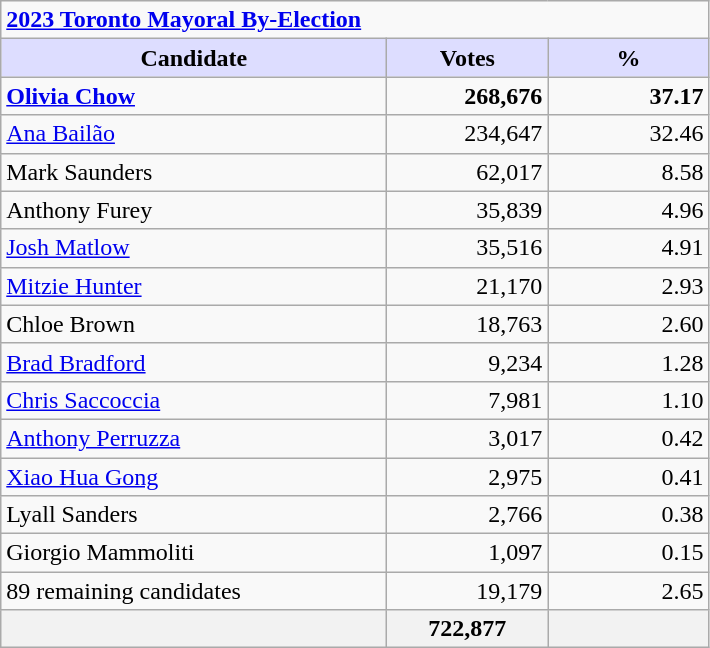<table class="wikitable">
<tr>
<td colspan="3"><strong><a href='#'>2023 Toronto Mayoral By-Election</a></strong></td>
</tr>
<tr>
<th style="background:#ddf; width:250px;">Candidate</th>
<th style="background:#ddf; width:100px;">Votes</th>
<th style="background:#ddf; width:100px;">%</th>
</tr>
<tr>
<td><strong><a href='#'>Olivia Chow</a></strong></td>
<td ! align="right"><strong>268,676</strong></td>
<td ! align="right"><strong>37.17</strong></td>
</tr>
<tr>
<td><a href='#'>Ana Bailão</a></td>
<td ! align="right">234,647</td>
<td ! align="right">32.46</td>
</tr>
<tr>
<td>Mark Saunders</td>
<td ! align="right">62,017</td>
<td ! align="right">8.58</td>
</tr>
<tr>
<td>Anthony Furey</td>
<td ! align="right">35,839</td>
<td ! align="right">4.96</td>
</tr>
<tr>
<td><a href='#'>Josh Matlow</a></td>
<td ! align="right">35,516</td>
<td ! align="right">4.91</td>
</tr>
<tr>
<td><a href='#'>Mitzie Hunter</a></td>
<td ! align="right">21,170</td>
<td ! align="right">2.93</td>
</tr>
<tr>
<td>Chloe Brown</td>
<td ! align="right">18,763</td>
<td ! align="right">2.60</td>
</tr>
<tr>
<td><a href='#'>Brad Bradford</a></td>
<td ! align="right">9,234</td>
<td ! align="right">1.28</td>
</tr>
<tr>
<td><a href='#'>Chris Saccoccia</a></td>
<td ! align="right">7,981</td>
<td ! align="right">1.10</td>
</tr>
<tr>
<td><a href='#'>Anthony Perruzza</a></td>
<td ! align="right">3,017</td>
<td ! align="right">0.42</td>
</tr>
<tr>
<td><a href='#'>Xiao Hua Gong</a></td>
<td ! align="right">2,975</td>
<td ! align="right">0.41</td>
</tr>
<tr>
<td>Lyall Sanders</td>
<td ! align="right">2,766</td>
<td ! align="right">0.38</td>
</tr>
<tr>
<td>Giorgio Mammoliti</td>
<td ! align="right">1,097</td>
<td ! align="right">0.15</td>
</tr>
<tr>
<td>89 remaining candidates</td>
<td ! align="right">19,179</td>
<td ! align="right">2.65</td>
</tr>
<tr>
<th scope="row"></th>
<th align="right">722,877</th>
<th align="right"></th>
</tr>
</table>
